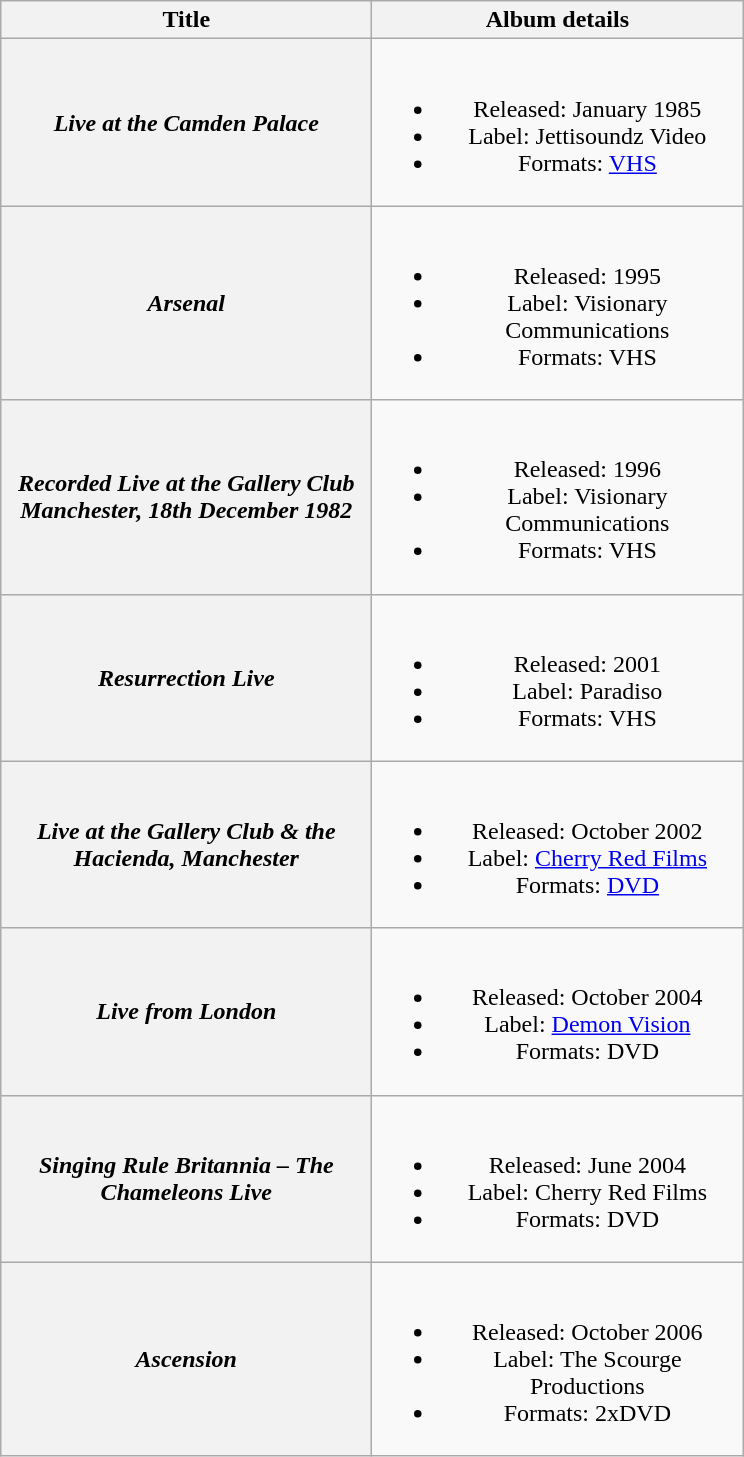<table class="wikitable plainrowheaders" style="text-align:center;">
<tr>
<th scope="col" style="width:15em;">Title</th>
<th scope="col" style="width:15em;">Album details</th>
</tr>
<tr>
<th scope="row"><em>Live at the Camden Palace</em></th>
<td><br><ul><li>Released: January 1985</li><li>Label: Jettisoundz Video</li><li>Formats: <a href='#'>VHS</a></li></ul></td>
</tr>
<tr>
<th scope="row"><em>Arsenal</em></th>
<td><br><ul><li>Released: 1995</li><li>Label: Visionary Communications</li><li>Formats: VHS</li></ul></td>
</tr>
<tr>
<th scope="row"><em>Recorded Live at the Gallery Club Manchester, 18th December 1982</em></th>
<td><br><ul><li>Released: 1996</li><li>Label: Visionary Communications</li><li>Formats: VHS</li></ul></td>
</tr>
<tr>
<th scope="row"><em>Resurrection Live</em></th>
<td><br><ul><li>Released: 2001</li><li>Label: Paradiso</li><li>Formats: VHS</li></ul></td>
</tr>
<tr>
<th scope="row"><em>Live at the Gallery Club & the Hacienda, Manchester</em></th>
<td><br><ul><li>Released: October 2002</li><li>Label: <a href='#'>Cherry Red Films</a></li><li>Formats: <a href='#'>DVD</a></li></ul></td>
</tr>
<tr>
<th scope="row"><em>Live from London</em></th>
<td><br><ul><li>Released: October 2004</li><li>Label: <a href='#'>Demon Vision</a></li><li>Formats: DVD</li></ul></td>
</tr>
<tr>
<th scope="row"><em>Singing Rule Britannia – The Chameleons Live</em></th>
<td><br><ul><li>Released: June 2004</li><li>Label: Cherry Red Films</li><li>Formats: DVD</li></ul></td>
</tr>
<tr>
<th scope="row"><em>Ascension</em></th>
<td><br><ul><li>Released: October 2006</li><li>Label: The Scourge Productions</li><li>Formats: 2xDVD</li></ul></td>
</tr>
</table>
